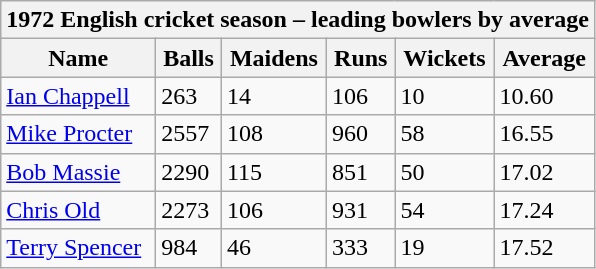<table class="wikitable">
<tr>
<th bgcolor="#efefef" colspan="7">1972 English cricket season – leading bowlers by average</th>
</tr>
<tr bgcolor="#efefef">
<th>Name</th>
<th>Balls</th>
<th>Maidens</th>
<th>Runs</th>
<th>Wickets</th>
<th>Average</th>
</tr>
<tr>
<td><a href='#'>Ian Chappell</a></td>
<td>263</td>
<td>14</td>
<td>106</td>
<td>10</td>
<td>10.60</td>
</tr>
<tr>
<td><a href='#'>Mike Procter</a></td>
<td>2557</td>
<td>108</td>
<td>960</td>
<td>58</td>
<td>16.55</td>
</tr>
<tr>
<td><a href='#'>Bob Massie</a></td>
<td>2290</td>
<td>115</td>
<td>851</td>
<td>50</td>
<td>17.02</td>
</tr>
<tr>
<td><a href='#'>Chris Old</a></td>
<td>2273</td>
<td>106</td>
<td>931</td>
<td>54</td>
<td>17.24</td>
</tr>
<tr>
<td><a href='#'>Terry Spencer</a></td>
<td>984</td>
<td>46</td>
<td>333</td>
<td>19</td>
<td>17.52</td>
</tr>
</table>
